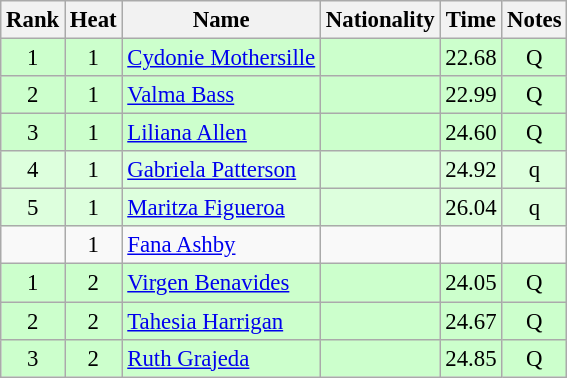<table class="wikitable sortable" style="text-align:center;font-size:95%">
<tr>
<th>Rank</th>
<th>Heat</th>
<th>Name</th>
<th>Nationality</th>
<th>Time</th>
<th>Notes</th>
</tr>
<tr bgcolor=ccffcc>
<td>1</td>
<td>1</td>
<td align=left><a href='#'>Cydonie Mothersille</a></td>
<td align=left></td>
<td>22.68</td>
<td>Q</td>
</tr>
<tr bgcolor=ccffcc>
<td>2</td>
<td>1</td>
<td align=left><a href='#'>Valma Bass</a></td>
<td align=left></td>
<td>22.99</td>
<td>Q</td>
</tr>
<tr bgcolor=ccffcc>
<td>3</td>
<td>1</td>
<td align=left><a href='#'>Liliana Allen</a></td>
<td align=left></td>
<td>24.60</td>
<td>Q</td>
</tr>
<tr bgcolor=ddffdd>
<td>4</td>
<td>1</td>
<td align=left><a href='#'>Gabriela Patterson</a></td>
<td align=left></td>
<td>24.92</td>
<td>q</td>
</tr>
<tr bgcolor=ddffdd>
<td>5</td>
<td>1</td>
<td align=left><a href='#'>Maritza Figueroa</a></td>
<td align=left></td>
<td>26.04</td>
<td>q</td>
</tr>
<tr>
<td></td>
<td>1</td>
<td align=left><a href='#'>Fana Ashby</a></td>
<td align=left></td>
<td></td>
<td></td>
</tr>
<tr bgcolor=ccffcc>
<td>1</td>
<td>2</td>
<td align=left><a href='#'>Virgen Benavides</a></td>
<td align=left></td>
<td>24.05</td>
<td>Q</td>
</tr>
<tr bgcolor=ccffcc>
<td>2</td>
<td>2</td>
<td align=left><a href='#'>Tahesia Harrigan</a></td>
<td align=left></td>
<td>24.67</td>
<td>Q</td>
</tr>
<tr bgcolor=ccffcc>
<td>3</td>
<td>2</td>
<td align=left><a href='#'>Ruth Grajeda</a></td>
<td align=left></td>
<td>24.85</td>
<td>Q</td>
</tr>
</table>
